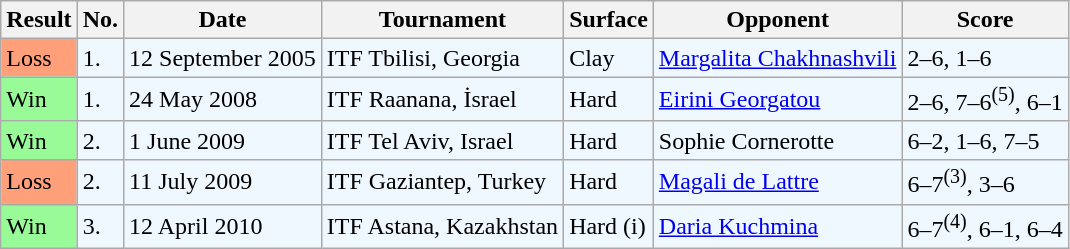<table class="sortable wikitable">
<tr>
<th>Result</th>
<th>No.</th>
<th>Date</th>
<th>Tournament</th>
<th>Surface</th>
<th>Opponent</th>
<th class="unsortable">Score</th>
</tr>
<tr style="background:#f0f8ff;">
<td style="background:#ffa07a;">Loss</td>
<td>1.</td>
<td>12 September 2005</td>
<td>ITF Tbilisi, Georgia</td>
<td>Clay</td>
<td> <a href='#'>Margalita Chakhnashvili</a></td>
<td>2–6, 1–6</td>
</tr>
<tr style="background:#f0f8ff;">
<td style="background:#98fb98;">Win</td>
<td>1.</td>
<td>24 May 2008</td>
<td>ITF Raanana, İsrael</td>
<td>Hard</td>
<td> <a href='#'>Eirini Georgatou</a></td>
<td>2–6, 7–6<sup>(5)</sup>, 6–1</td>
</tr>
<tr style="background:#f0f8ff;">
<td style="background:#98fb98;">Win</td>
<td>2.</td>
<td>1 June 2009</td>
<td>ITF Tel Aviv, Israel</td>
<td>Hard</td>
<td> Sophie Cornerotte</td>
<td>6–2, 1–6, 7–5</td>
</tr>
<tr style="background:#f0f8ff;">
<td style="background:#ffa07a;">Loss</td>
<td>2.</td>
<td>11 July 2009</td>
<td>ITF Gaziantep, Turkey</td>
<td>Hard</td>
<td> <a href='#'>Magali de Lattre</a></td>
<td>6–7<sup>(3)</sup>, 3–6</td>
</tr>
<tr style="background:#f0f8ff;">
<td style="background:#98fb98;">Win</td>
<td>3.</td>
<td>12 April 2010</td>
<td>ITF Astana, Kazakhstan</td>
<td>Hard (i)</td>
<td> <a href='#'>Daria Kuchmina</a></td>
<td>6–7<sup>(4)</sup>, 6–1, 6–4</td>
</tr>
</table>
